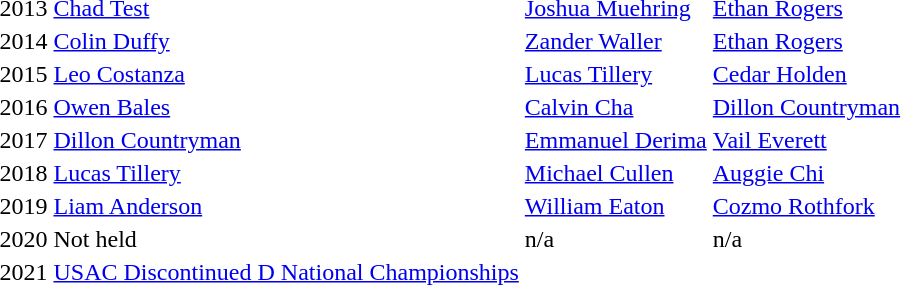<table>
<tr>
<td style="text-align:center;">2013</td>
<td><a href='#'>Chad Test</a></td>
<td><a href='#'>Joshua Muehring</a></td>
<td><a href='#'>Ethan Rogers</a></td>
</tr>
<tr>
<td style="text-align:center;">2014</td>
<td><a href='#'>Colin Duffy</a></td>
<td><a href='#'>Zander Waller</a></td>
<td><a href='#'>Ethan Rogers</a></td>
</tr>
<tr>
<td style="text-align:center;">2015</td>
<td><a href='#'>Leo Costanza</a></td>
<td><a href='#'>Lucas Tillery</a></td>
<td><a href='#'>Cedar Holden</a></td>
</tr>
<tr>
<td style="text-align:center;">2016</td>
<td><a href='#'>Owen Bales</a></td>
<td><a href='#'>Calvin Cha</a></td>
<td><a href='#'>Dillon Countryman</a></td>
</tr>
<tr>
<td style="text-align:center;">2017</td>
<td><a href='#'>Dillon Countryman</a></td>
<td><a href='#'>Emmanuel Derima</a></td>
<td><a href='#'>Vail Everett</a></td>
</tr>
<tr>
<td style="text-align:center;">2018</td>
<td><a href='#'>Lucas Tillery</a></td>
<td><a href='#'>Michael Cullen</a></td>
<td><a href='#'>Auggie Chi</a></td>
</tr>
<tr>
<td style="text-align:center;">2019</td>
<td><a href='#'>Liam Anderson</a></td>
<td><a href='#'>William Eaton</a></td>
<td><a href='#'>Cozmo Rothfork</a></td>
</tr>
<tr>
<td style="text-align:center;">2020</td>
<td>Not held</td>
<td>n/a</td>
<td>n/a</td>
</tr>
<tr>
<td style="text-align:center;">2021</td>
<td><a href='#'>USAC Discontinued D National Championships</a></td>
</tr>
</table>
